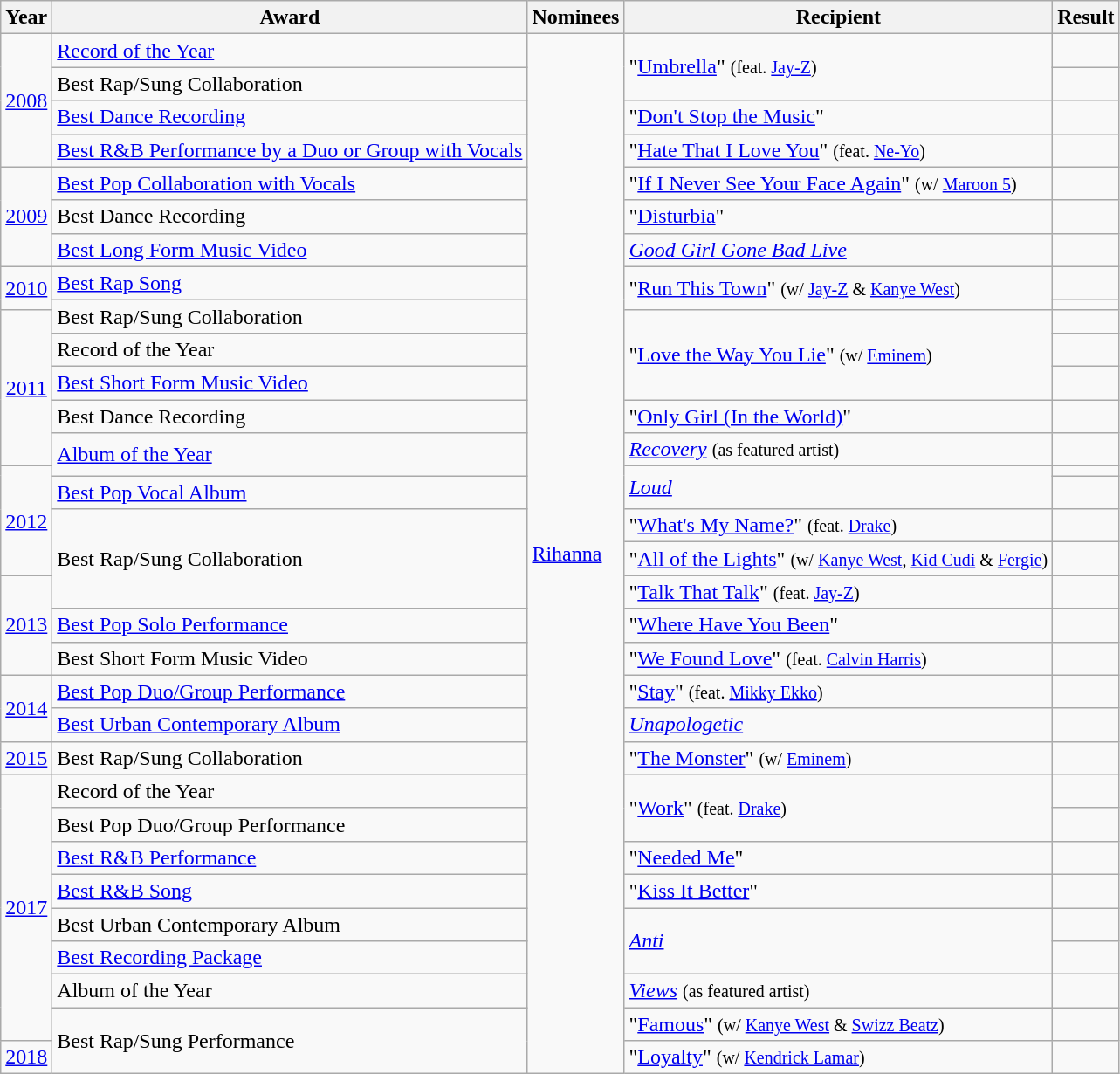<table class="wikitable sortable">
<tr>
<th>Year</th>
<th>Award</th>
<th>Nominees</th>
<th>Recipient</th>
<th>Result</th>
</tr>
<tr>
<td rowspan="4" style="text-align:center;"><a href='#'>2008</a></td>
<td><a href='#'>Record of the Year</a></td>
<td rowspan="33"><a href='#'>Rihanna</a></td>
<td rowspan="2" style="text-align:left;">"<a href='#'>Umbrella</a>" <small>(feat. <a href='#'>Jay-Z</a>)</small></td>
<td></td>
</tr>
<tr>
<td>Best Rap/Sung Collaboration</td>
<td></td>
</tr>
<tr>
<td><a href='#'>Best Dance Recording</a></td>
<td>"<a href='#'>Don't Stop the Music</a>"</td>
<td></td>
</tr>
<tr>
<td><a href='#'>Best R&B Performance by a Duo or Group with Vocals</a></td>
<td>"<a href='#'>Hate That I Love You</a>" <small>(feat. <a href='#'>Ne-Yo</a>)</small></td>
<td></td>
</tr>
<tr>
<td rowspan="3" style="text-align:center;"><a href='#'>2009</a></td>
<td><a href='#'>Best Pop Collaboration with Vocals</a></td>
<td>"<a href='#'>If I Never See Your Face Again</a>" <small>(w/ <a href='#'>Maroon 5</a>)</small></td>
<td></td>
</tr>
<tr>
<td>Best Dance Recording</td>
<td>"<a href='#'>Disturbia</a>"</td>
<td></td>
</tr>
<tr>
<td><a href='#'>Best Long Form Music Video</a></td>
<td><em><a href='#'>Good Girl Gone Bad Live</a></em></td>
<td></td>
</tr>
<tr>
<td rowspan="2" style="text-align:center;"><a href='#'>2010</a></td>
<td><a href='#'>Best Rap Song</a></td>
<td rowspan="2" style="text-align:left;">"<a href='#'>Run This Town</a>" <small>(w/ <a href='#'>Jay-Z</a> & <a href='#'>Kanye West</a>)</small></td>
<td></td>
</tr>
<tr>
<td rowspan="2">Best Rap/Sung Collaboration</td>
<td></td>
</tr>
<tr>
<td rowspan="5" style="text-align:center;"><a href='#'>2011</a></td>
<td rowspan="3" style="text-align:left;">"<a href='#'>Love the Way You Lie</a>" <small>(w/ <a href='#'>Eminem</a>)</small></td>
<td></td>
</tr>
<tr>
<td>Record of the Year</td>
<td></td>
</tr>
<tr>
<td><a href='#'>Best Short Form Music Video</a></td>
<td></td>
</tr>
<tr>
<td>Best Dance Recording</td>
<td>"<a href='#'>Only Girl (In the World)</a>"</td>
<td></td>
</tr>
<tr>
<td rowspan="2"><a href='#'>Album of the Year</a></td>
<td><em><a href='#'>Recovery</a></em> <small>(as featured artist)</small></td>
<td></td>
</tr>
<tr>
<td rowspan="4" style="text-align:center;"><a href='#'>2012</a></td>
<td rowspan="2" style="text-align:left;"><em><a href='#'>Loud</a></em></td>
<td></td>
</tr>
<tr>
<td><a href='#'>Best Pop Vocal Album</a></td>
<td></td>
</tr>
<tr>
<td rowspan="3">Best Rap/Sung Collaboration</td>
<td>"<a href='#'>What's My Name?</a>" <small>(feat. <a href='#'>Drake</a>)</small></td>
<td></td>
</tr>
<tr>
<td>"<a href='#'>All of the Lights</a>" <small>(w/ <a href='#'>Kanye West</a>, <a href='#'>Kid Cudi</a> & <a href='#'>Fergie</a>)</small></td>
<td></td>
</tr>
<tr>
<td rowspan="3" style="text-align:center;"><a href='#'>2013</a></td>
<td>"<a href='#'>Talk That Talk</a>" <small>(feat. <a href='#'>Jay-Z</a>)</small></td>
<td></td>
</tr>
<tr>
<td><a href='#'>Best Pop Solo Performance</a></td>
<td>"<a href='#'>Where Have You Been</a>"</td>
<td></td>
</tr>
<tr>
<td>Best Short Form Music Video</td>
<td>"<a href='#'>We Found Love</a>" <small>(feat. <a href='#'>Calvin Harris</a>)</small></td>
<td></td>
</tr>
<tr>
<td rowspan="2" style="text-align:center;"><a href='#'>2014</a></td>
<td><a href='#'>Best Pop Duo/Group Performance</a></td>
<td>"<a href='#'>Stay</a>" <small>(feat. <a href='#'>Mikky Ekko</a>)</small></td>
<td></td>
</tr>
<tr>
<td><a href='#'>Best Urban Contemporary Album</a></td>
<td><em><a href='#'>Unapologetic</a></em></td>
<td></td>
</tr>
<tr>
<td style="text-align:center;"><a href='#'>2015</a></td>
<td>Best Rap/Sung Collaboration</td>
<td>"<a href='#'>The Monster</a>" <small>(w/ <a href='#'>Eminem</a>)</small></td>
<td></td>
</tr>
<tr>
<td rowspan="8" style="text-align:center;"><a href='#'>2017</a></td>
<td>Record of the Year</td>
<td rowspan="2">"<a href='#'>Work</a>" <small>(feat. <a href='#'>Drake</a>)</small></td>
<td></td>
</tr>
<tr>
<td>Best Pop Duo/Group Performance</td>
<td></td>
</tr>
<tr>
<td><a href='#'>Best R&B Performance</a></td>
<td>"<a href='#'>Needed Me</a>"</td>
<td></td>
</tr>
<tr>
<td><a href='#'>Best R&B Song</a></td>
<td>"<a href='#'>Kiss It Better</a>"</td>
<td></td>
</tr>
<tr>
<td>Best Urban Contemporary Album</td>
<td rowspan="2"><em><a href='#'>Anti</a></em></td>
<td></td>
</tr>
<tr>
<td><a href='#'>Best Recording Package</a></td>
<td></td>
</tr>
<tr>
<td>Album of the Year</td>
<td><em><a href='#'>Views</a></em> <small>(as featured artist)</small></td>
<td></td>
</tr>
<tr>
<td rowspan="2">Best Rap/Sung Performance</td>
<td>"<a href='#'>Famous</a>" <small>(w/ <a href='#'>Kanye West</a> & <a href='#'>Swizz Beatz</a>)</small></td>
<td></td>
</tr>
<tr>
<td style="text-align:center;"><a href='#'>2018</a></td>
<td>"<a href='#'>Loyalty</a>" <small>(w/ <a href='#'>Kendrick Lamar</a>)</small></td>
<td></td>
</tr>
</table>
